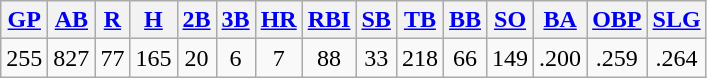<table class="wikitable">
<tr>
<th><a href='#'>GP</a></th>
<th><a href='#'>AB</a></th>
<th><a href='#'>R</a></th>
<th><a href='#'>H</a></th>
<th><a href='#'>2B</a></th>
<th><a href='#'>3B</a></th>
<th><a href='#'>HR</a></th>
<th><a href='#'>RBI</a></th>
<th><a href='#'>SB</a></th>
<th><a href='#'>TB</a></th>
<th><a href='#'>BB</a></th>
<th><a href='#'>SO</a></th>
<th><a href='#'>BA</a></th>
<th><a href='#'>OBP</a></th>
<th><a href='#'>SLG</a></th>
</tr>
<tr align=center>
<td>255</td>
<td>827</td>
<td>77</td>
<td>165</td>
<td>20</td>
<td>6</td>
<td>7</td>
<td>88</td>
<td>33</td>
<td>218</td>
<td>66</td>
<td>149</td>
<td>.200</td>
<td>.259</td>
<td>.264</td>
</tr>
</table>
